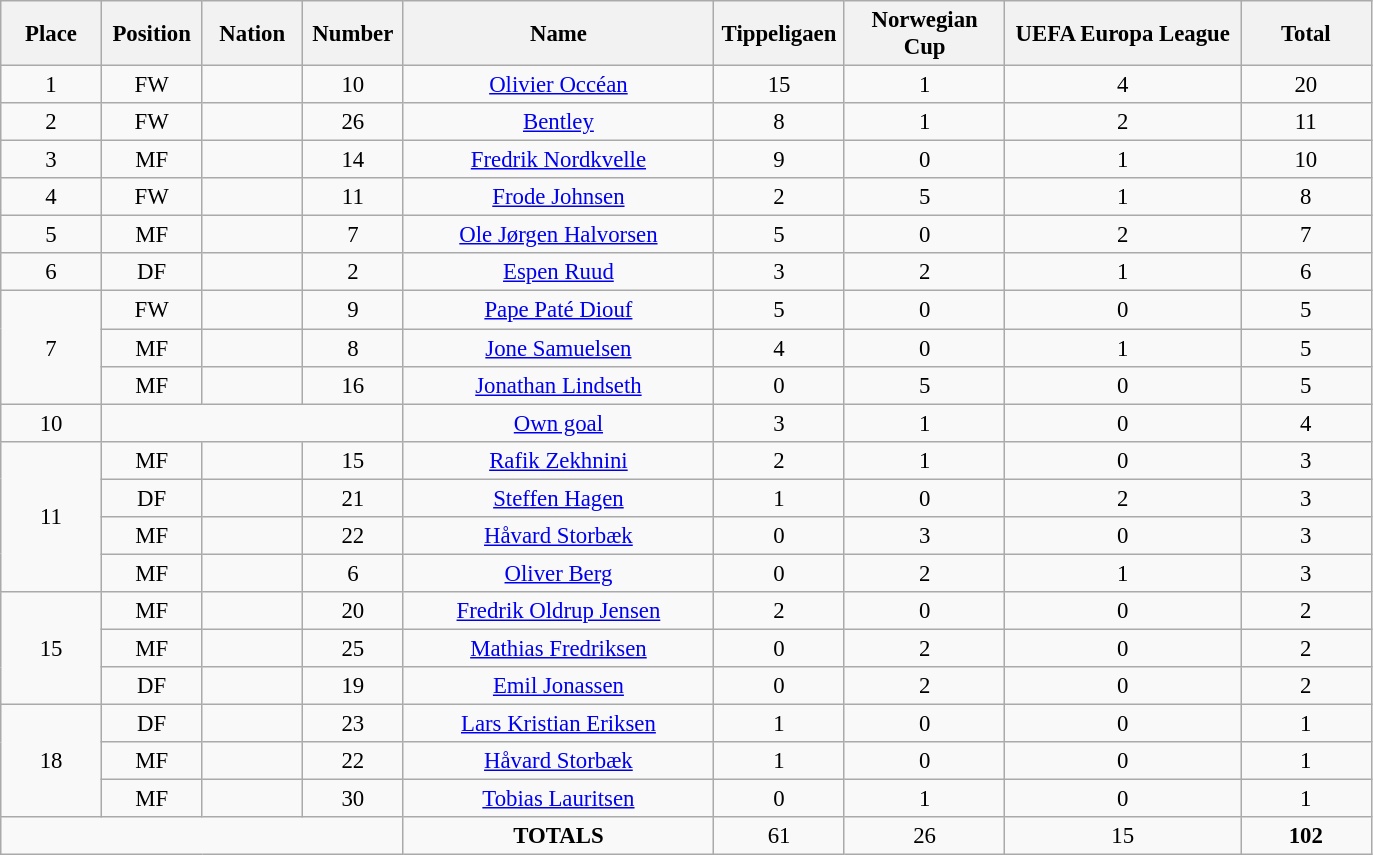<table class="wikitable" style="font-size: 95%; text-align: center;">
<tr>
<th width=60>Place</th>
<th width=60>Position</th>
<th width=60>Nation</th>
<th width=60>Number</th>
<th width=200>Name</th>
<th width=80>Tippeligaen</th>
<th width=100>Norwegian Cup</th>
<th width=150>UEFA Europa League</th>
<th width=80><strong>Total</strong></th>
</tr>
<tr>
<td>1</td>
<td>FW</td>
<td></td>
<td>10</td>
<td><a href='#'>Olivier Occéan</a></td>
<td>15</td>
<td>1</td>
<td>4</td>
<td>20</td>
</tr>
<tr>
<td>2</td>
<td>FW</td>
<td></td>
<td>26</td>
<td><a href='#'>Bentley</a></td>
<td>8</td>
<td>1</td>
<td>2</td>
<td>11</td>
</tr>
<tr>
<td>3</td>
<td>MF</td>
<td></td>
<td>14</td>
<td><a href='#'>Fredrik Nordkvelle</a></td>
<td>9</td>
<td>0</td>
<td>1</td>
<td>10</td>
</tr>
<tr>
<td>4</td>
<td>FW</td>
<td></td>
<td>11</td>
<td><a href='#'>Frode Johnsen</a></td>
<td>2</td>
<td>5</td>
<td>1</td>
<td>8</td>
</tr>
<tr>
<td>5</td>
<td>MF</td>
<td></td>
<td>7</td>
<td><a href='#'>Ole Jørgen Halvorsen</a></td>
<td>5</td>
<td>0</td>
<td>2</td>
<td>7</td>
</tr>
<tr>
<td>6</td>
<td>DF</td>
<td></td>
<td>2</td>
<td><a href='#'>Espen Ruud</a></td>
<td>3</td>
<td>2</td>
<td>1</td>
<td>6</td>
</tr>
<tr>
<td rowspan="3">7</td>
<td>FW</td>
<td></td>
<td>9</td>
<td><a href='#'>Pape Paté Diouf</a></td>
<td>5</td>
<td>0</td>
<td>0</td>
<td>5</td>
</tr>
<tr>
<td>MF</td>
<td></td>
<td>8</td>
<td><a href='#'>Jone Samuelsen</a></td>
<td>4</td>
<td>0</td>
<td>1</td>
<td>5</td>
</tr>
<tr>
<td>MF</td>
<td></td>
<td>16</td>
<td><a href='#'>Jonathan Lindseth</a></td>
<td>0</td>
<td>5</td>
<td>0</td>
<td>5</td>
</tr>
<tr>
<td>10</td>
<td colspan="3"></td>
<td><a href='#'>Own goal</a></td>
<td>3</td>
<td>1</td>
<td>0</td>
<td>4</td>
</tr>
<tr>
<td rowspan="4">11</td>
<td>MF</td>
<td></td>
<td>15</td>
<td><a href='#'>Rafik Zekhnini</a></td>
<td>2</td>
<td>1</td>
<td>0</td>
<td>3</td>
</tr>
<tr>
<td>DF</td>
<td></td>
<td>21</td>
<td><a href='#'>Steffen Hagen</a></td>
<td>1</td>
<td>0</td>
<td>2</td>
<td>3</td>
</tr>
<tr>
<td>MF</td>
<td></td>
<td>22</td>
<td><a href='#'>Håvard Storbæk</a></td>
<td>0</td>
<td>3</td>
<td>0</td>
<td>3</td>
</tr>
<tr>
<td>MF</td>
<td></td>
<td>6</td>
<td><a href='#'>Oliver Berg</a></td>
<td>0</td>
<td>2</td>
<td>1</td>
<td>3</td>
</tr>
<tr>
<td rowspan="3">15</td>
<td>MF</td>
<td></td>
<td>20</td>
<td><a href='#'>Fredrik Oldrup Jensen</a></td>
<td>2</td>
<td>0</td>
<td>0</td>
<td>2</td>
</tr>
<tr>
<td>MF</td>
<td></td>
<td>25</td>
<td><a href='#'>Mathias Fredriksen</a></td>
<td>0</td>
<td>2</td>
<td>0</td>
<td>2</td>
</tr>
<tr>
<td>DF</td>
<td></td>
<td>19</td>
<td><a href='#'>Emil Jonassen</a></td>
<td>0</td>
<td>2</td>
<td>0</td>
<td>2</td>
</tr>
<tr>
<td rowspan="3">18</td>
<td>DF</td>
<td></td>
<td>23</td>
<td><a href='#'>Lars Kristian Eriksen</a></td>
<td>1</td>
<td>0</td>
<td>0</td>
<td>1</td>
</tr>
<tr>
<td>MF</td>
<td></td>
<td>22</td>
<td><a href='#'>Håvard Storbæk</a></td>
<td>1</td>
<td>0</td>
<td>0</td>
<td>1</td>
</tr>
<tr>
<td>MF</td>
<td></td>
<td>30</td>
<td><a href='#'>Tobias Lauritsen</a></td>
<td>0</td>
<td>1</td>
<td>0</td>
<td>1</td>
</tr>
<tr>
<td colspan="4"></td>
<td><strong>TOTALS</strong></td>
<td>61</td>
<td>26</td>
<td>15</td>
<td><strong>102</strong></td>
</tr>
</table>
